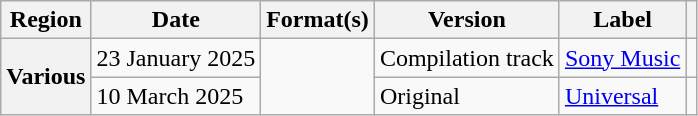<table class="wikitable plainrowheaders">
<tr>
<th scope="col">Region</th>
<th scope="col">Date</th>
<th scope="col">Format(s)</th>
<th scope="col">Version</th>
<th scope="col">Label</th>
<th scope="col"></th>
</tr>
<tr>
<th scope="row" rowspan="2">Various</th>
<td>23 January 2025</td>
<td rowspan="2"></td>
<td>Compilation track</td>
<td><a href='#'>Sony Music</a></td>
<td></td>
</tr>
<tr>
<td>10 March 2025</td>
<td>Original</td>
<td><a href='#'>Universal</a></td>
<td></td>
</tr>
</table>
